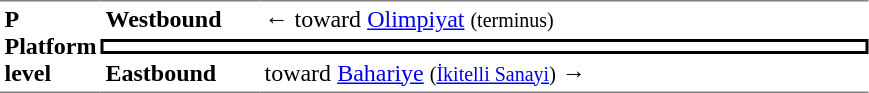<table table border=0 cellspacing=0 cellpadding=3>
<tr>
<td style="border-top:solid 1px gray;border-bottom:solid 1px gray;" width=50 rowspan=3 valign=top><strong>P<br>Platform level</strong></td>
<td style="border-top:solid 1px gray;" width=100><strong>Westbound</strong></td>
<td style="border-top:solid 1px gray;" width=400>←  toward <a href='#'>Olimpiyat</a> <small>(terminus)</small></td>
</tr>
<tr>
<td style="border-top:solid 2px black;border-right:solid 2px black;border-left:solid 2px black;border-bottom:solid 2px black;text-align:center;" colspan=2></td>
</tr>
<tr>
<td style="border-bottom:solid 1px gray;"><strong>Eastbound</strong></td>
<td style="border-bottom:solid 1px gray;"> toward <a href='#'>Bahariye</a> <small>(<a href='#'>İkitelli Sanayi</a>)</small> →</td>
</tr>
</table>
